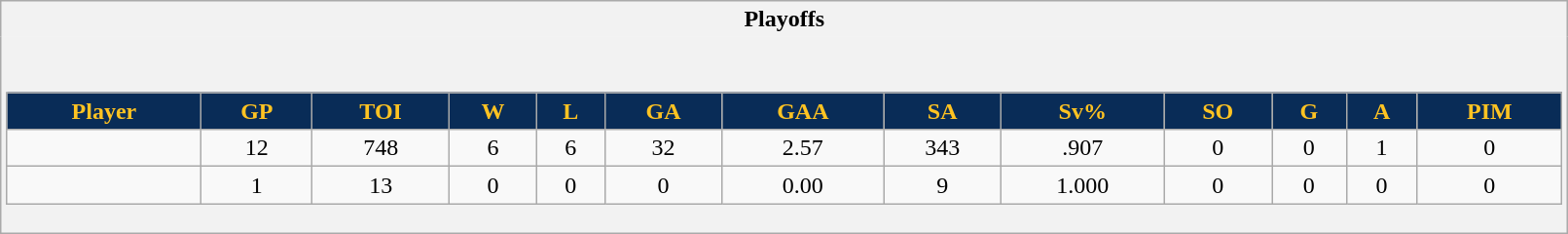<table class="wikitable" style="border: 1px solid #aaa;" width="85%">
<tr>
<th style="border: 0;">Playoffs</th>
</tr>
<tr>
<td style="background: #f2f2f2; border: 0; text-align: center;"><br><table class="wikitable sortable" width="100%">
<tr align="center"  bgcolor="#dddddd">
<th style="background:#092c57;color:#ffc322;">Player</th>
<th style="background:#092c57;color:#ffc322;">GP</th>
<th style="background:#092c57;color:#ffc322;">TOI</th>
<th style="background:#092c57;color:#ffc322;">W</th>
<th style="background:#092c57;color:#ffc322;">L</th>
<th style="background:#092c57;color:#ffc322;">GA</th>
<th style="background:#092c57;color:#ffc322;">GAA</th>
<th style="background:#092c57;color:#ffc322;">SA</th>
<th style="background:#092c57;color:#ffc322;">Sv%</th>
<th style="background:#092c57;color:#ffc322;">SO</th>
<th style="background:#092c57;color:#ffc322;">G</th>
<th style="background:#092c57;color:#ffc322;">A</th>
<th style="background:#092c57;color:#ffc322;">PIM</th>
</tr>
<tr align=center>
<td></td>
<td>12</td>
<td>748</td>
<td>6</td>
<td>6</td>
<td>32</td>
<td>2.57</td>
<td>343</td>
<td>.907</td>
<td>0</td>
<td>0</td>
<td>1</td>
<td>0</td>
</tr>
<tr align=center>
<td></td>
<td>1</td>
<td>13</td>
<td>0</td>
<td>0</td>
<td>0</td>
<td>0.00</td>
<td>9</td>
<td>1.000</td>
<td>0</td>
<td>0</td>
<td>0</td>
<td>0</td>
</tr>
</table>
</td>
</tr>
</table>
